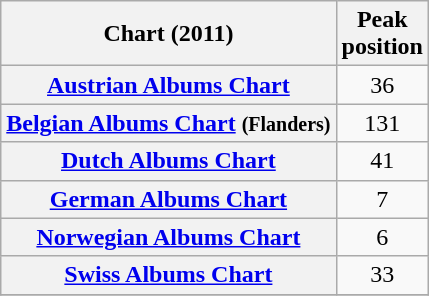<table class="wikitable sortable plainrowheaders">
<tr>
<th scope="col">Chart (2011)</th>
<th scope="col">Peak<br>position</th>
</tr>
<tr>
<th scope="row"><a href='#'>Austrian Albums Chart</a></th>
<td style="text-align:center;">36</td>
</tr>
<tr>
<th scope="row"><a href='#'>Belgian Albums Chart</a> <small>(Flanders)</small></th>
<td style="text-align:center;">131</td>
</tr>
<tr>
<th scope="row"><a href='#'>Dutch Albums Chart</a></th>
<td style="text-align:center;">41</td>
</tr>
<tr>
<th scope="row"><a href='#'>German Albums Chart</a></th>
<td style="text-align:center;">7</td>
</tr>
<tr>
<th scope="row"><a href='#'>Norwegian Albums Chart</a></th>
<td style="text-align:center;">6</td>
</tr>
<tr>
<th scope="row"><a href='#'>Swiss Albums Chart</a></th>
<td style="text-align:center;">33</td>
</tr>
<tr>
</tr>
</table>
